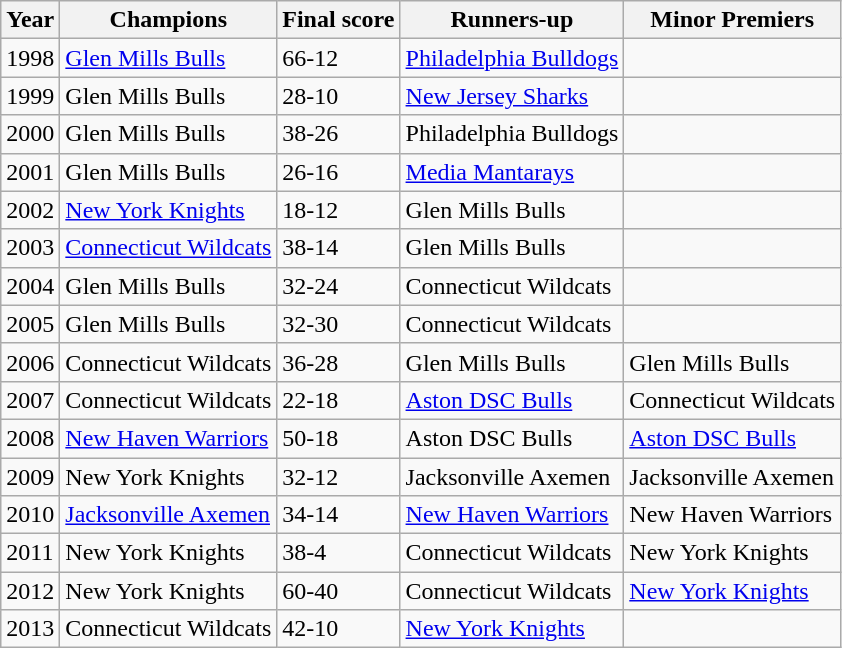<table class="wikitable">
<tr>
<th>Year</th>
<th>Champions</th>
<th>Final score</th>
<th>Runners-up</th>
<th>Minor Premiers</th>
</tr>
<tr>
<td>1998</td>
<td><a href='#'>Glen Mills Bulls</a></td>
<td>66-12</td>
<td><a href='#'>Philadelphia Bulldogs</a></td>
<td></td>
</tr>
<tr>
<td>1999</td>
<td>Glen Mills Bulls</td>
<td>28-10</td>
<td><a href='#'>New Jersey Sharks</a></td>
<td></td>
</tr>
<tr>
<td>2000</td>
<td>Glen Mills Bulls</td>
<td>38-26</td>
<td>Philadelphia Bulldogs</td>
<td></td>
</tr>
<tr>
<td>2001</td>
<td>Glen Mills Bulls</td>
<td>26-16</td>
<td><a href='#'>Media Mantarays</a></td>
<td></td>
</tr>
<tr>
<td>2002</td>
<td><a href='#'>New York Knights</a></td>
<td>18-12</td>
<td>Glen Mills Bulls</td>
<td></td>
</tr>
<tr>
<td>2003</td>
<td><a href='#'>Connecticut Wildcats</a></td>
<td>38-14</td>
<td>Glen Mills Bulls</td>
<td></td>
</tr>
<tr>
<td>2004</td>
<td>Glen Mills Bulls</td>
<td>32-24</td>
<td>Connecticut Wildcats</td>
<td></td>
</tr>
<tr>
<td>2005</td>
<td>Glen Mills Bulls</td>
<td>32-30</td>
<td>Connecticut Wildcats</td>
<td></td>
</tr>
<tr>
<td>2006</td>
<td>Connecticut Wildcats</td>
<td>36-28</td>
<td>Glen Mills Bulls</td>
<td>Glen Mills Bulls</td>
</tr>
<tr>
<td>2007</td>
<td>Connecticut Wildcats</td>
<td>22-18</td>
<td><a href='#'>Aston DSC Bulls</a></td>
<td>Connecticut Wildcats</td>
</tr>
<tr>
<td>2008</td>
<td><a href='#'>New Haven Warriors</a></td>
<td>50-18</td>
<td>Aston DSC Bulls</td>
<td><a href='#'>Aston DSC Bulls</a></td>
</tr>
<tr>
<td>2009</td>
<td>New York Knights</td>
<td>32-12</td>
<td>Jacksonville Axemen</td>
<td>Jacksonville Axemen</td>
</tr>
<tr>
<td>2010</td>
<td><a href='#'>Jacksonville Axemen</a></td>
<td>34-14</td>
<td><a href='#'>New Haven Warriors</a></td>
<td>New Haven Warriors</td>
</tr>
<tr>
<td>2011</td>
<td>New York Knights</td>
<td>38-4</td>
<td>Connecticut Wildcats</td>
<td>New York Knights</td>
</tr>
<tr>
<td>2012</td>
<td>New York Knights</td>
<td>60-40</td>
<td>Connecticut Wildcats</td>
<td><a href='#'>New York Knights</a></td>
</tr>
<tr>
<td>2013</td>
<td>Connecticut Wildcats</td>
<td>42-10</td>
<td><a href='#'>New York Knights</a></td>
<td></td>
</tr>
</table>
